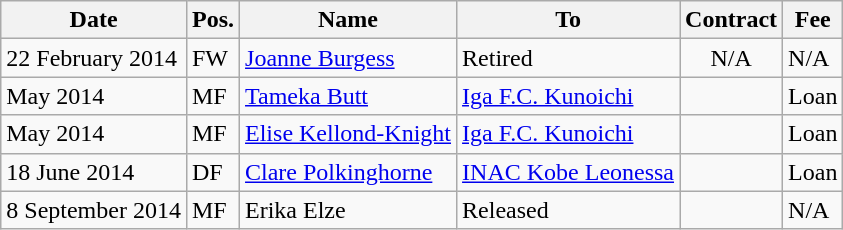<table class="wikitable sortable">
<tr>
<th>Date</th>
<th>Pos.</th>
<th>Name</th>
<th>To</th>
<th>Contract</th>
<th>Fee</th>
</tr>
<tr>
<td>22 February 2014</td>
<td>FW</td>
<td> <a href='#'>Joanne Burgess</a></td>
<td>Retired</td>
<td style="text-align:center;">N/A</td>
<td>N/A </td>
</tr>
<tr>
<td>May 2014</td>
<td>MF</td>
<td> <a href='#'>Tameka Butt</a></td>
<td> <a href='#'>Iga F.C. Kunoichi</a></td>
<td style="text-align:center;"></td>
<td>Loan </td>
</tr>
<tr>
<td>May 2014</td>
<td>MF</td>
<td> <a href='#'>Elise Kellond-Knight</a></td>
<td> <a href='#'>Iga F.C. Kunoichi</a></td>
<td style="text-align:center;"></td>
<td>Loan </td>
</tr>
<tr>
<td>18 June 2014</td>
<td>DF</td>
<td> <a href='#'>Clare Polkinghorne</a></td>
<td> <a href='#'>INAC Kobe Leonessa</a></td>
<td style="text-align:center;"></td>
<td>Loan </td>
</tr>
<tr>
<td>8 September 2014</td>
<td>MF</td>
<td> Erika Elze</td>
<td>Released</td>
<td style="text-align:center;"></td>
<td>N/A </td>
</tr>
</table>
